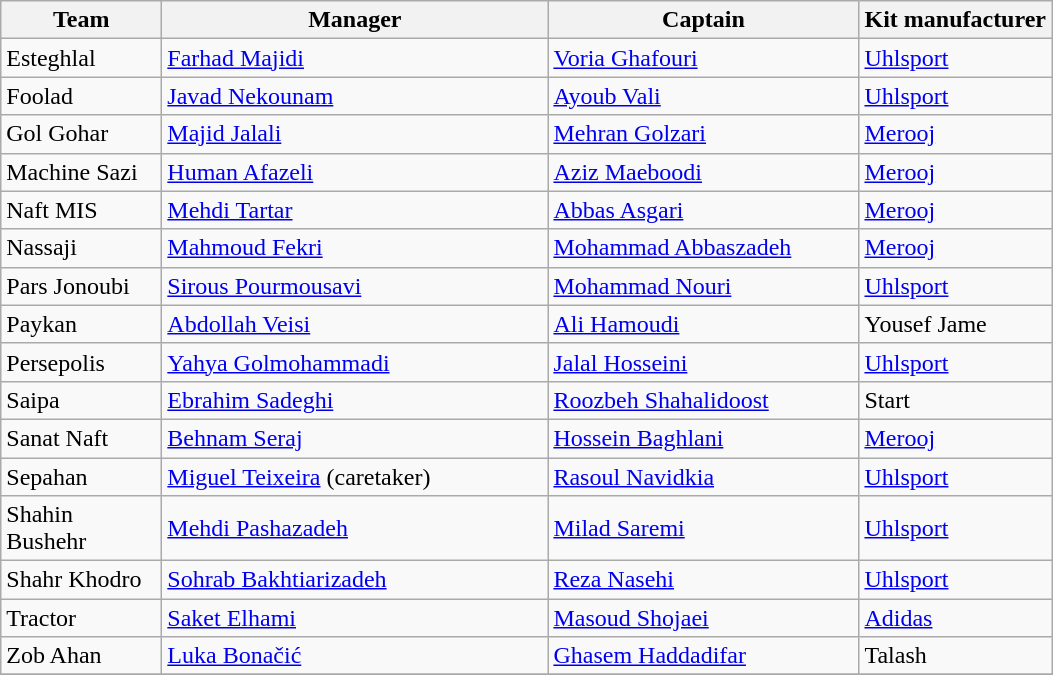<table class="wikitable sortable" style="text-align: left;">
<tr>
<th width="100">Team</th>
<th width="250">Manager</th>
<th width="200">Captain</th>
<th>Kit manufacturer</th>
</tr>
<tr>
<td>Esteghlal</td>
<td> <a href='#'>Farhad Majidi</a></td>
<td> <a href='#'>Voria Ghafouri</a></td>
<td> <a href='#'>Uhlsport</a></td>
</tr>
<tr>
<td>Foolad</td>
<td> <a href='#'>Javad Nekounam</a></td>
<td> <a href='#'>Ayoub Vali</a></td>
<td> <a href='#'>Uhlsport</a></td>
</tr>
<tr>
<td>Gol Gohar</td>
<td> <a href='#'>Majid Jalali</a></td>
<td> <a href='#'>Mehran Golzari</a></td>
<td> <a href='#'>Merooj</a></td>
</tr>
<tr>
<td>Machine Sazi</td>
<td> <a href='#'>Human Afazeli</a></td>
<td> <a href='#'>Aziz Maeboodi</a></td>
<td> <a href='#'>Merooj</a></td>
</tr>
<tr>
<td>Naft MIS</td>
<td> <a href='#'>Mehdi Tartar</a></td>
<td> <a href='#'>Abbas Asgari</a></td>
<td> <a href='#'>Merooj</a></td>
</tr>
<tr>
<td>Nassaji</td>
<td> <a href='#'>Mahmoud Fekri</a></td>
<td> <a href='#'>Mohammad Abbaszadeh</a></td>
<td> <a href='#'>Merooj</a></td>
</tr>
<tr>
<td>Pars Jonoubi</td>
<td> <a href='#'>Sirous Pourmousavi</a></td>
<td> <a href='#'>Mohammad Nouri</a></td>
<td> <a href='#'>Uhlsport</a></td>
</tr>
<tr>
<td>Paykan</td>
<td> <a href='#'>Abdollah Veisi</a></td>
<td> <a href='#'>Ali Hamoudi</a></td>
<td> Yousef Jame</td>
</tr>
<tr>
<td>Persepolis</td>
<td> <a href='#'>Yahya Golmohammadi</a></td>
<td> <a href='#'>Jalal Hosseini</a></td>
<td> <a href='#'>Uhlsport</a></td>
</tr>
<tr>
<td>Saipa</td>
<td> <a href='#'>Ebrahim Sadeghi</a></td>
<td> <a href='#'>Roozbeh Shahalidoost</a></td>
<td> Start</td>
</tr>
<tr>
<td>Sanat Naft</td>
<td> <a href='#'>Behnam Seraj</a></td>
<td> <a href='#'>Hossein Baghlani</a></td>
<td> <a href='#'>Merooj</a></td>
</tr>
<tr>
<td>Sepahan</td>
<td> <a href='#'>Miguel Teixeira</a> (caretaker)</td>
<td> <a href='#'>Rasoul Navidkia</a></td>
<td> <a href='#'>Uhlsport</a></td>
</tr>
<tr>
<td>Shahin Bushehr</td>
<td> <a href='#'>Mehdi Pashazadeh</a></td>
<td> <a href='#'>Milad Saremi</a></td>
<td> <a href='#'>Uhlsport</a></td>
</tr>
<tr>
<td>Shahr Khodro</td>
<td> <a href='#'>Sohrab Bakhtiarizadeh</a></td>
<td> <a href='#'>Reza Nasehi</a></td>
<td> <a href='#'>Uhlsport</a></td>
</tr>
<tr>
<td>Tractor</td>
<td> <a href='#'>Saket Elhami</a></td>
<td> <a href='#'>Masoud Shojaei</a></td>
<td> <a href='#'>Adidas</a></td>
</tr>
<tr>
<td>Zob Ahan</td>
<td> <a href='#'>Luka Bonačić</a></td>
<td> <a href='#'>Ghasem Haddadifar</a></td>
<td> Talash</td>
</tr>
<tr>
</tr>
</table>
